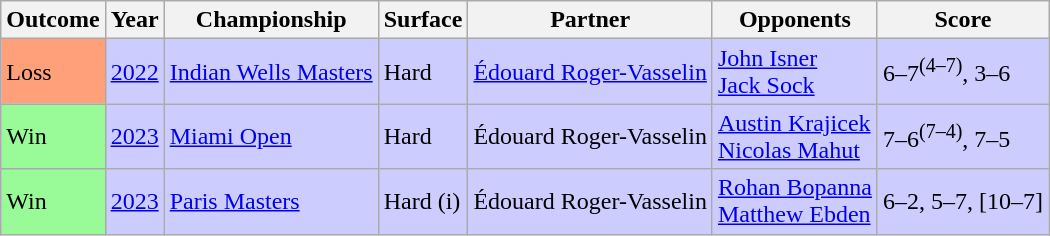<table class="sortable wikitable">
<tr>
<th>Outcome</th>
<th>Year</th>
<th>Championship</th>
<th>Surface</th>
<th>Partner</th>
<th>Opponents</th>
<th class="unsortable">Score</th>
</tr>
<tr style="background:#ccf;">
<td bgcolor=ffa07a>Loss</td>
<td><a href='#'>2022</a></td>
<td><a href='#'>Indian Wells Masters</a></td>
<td>Hard</td>
<td> <a href='#'>Édouard Roger-Vasselin</a></td>
<td> <a href='#'>John Isner</a><br> <a href='#'>Jack Sock</a></td>
<td>6–7<sup>(4–7)</sup>, 3–6</td>
</tr>
<tr style="background:#ccf;">
<td bgcolor=98FB98>Win</td>
<td><a href='#'>2023</a></td>
<td><a href='#'>Miami Open</a></td>
<td>Hard</td>
<td> Édouard Roger-Vasselin</td>
<td> <a href='#'>Austin Krajicek</a> <br>  <a href='#'>Nicolas Mahut</a></td>
<td>7–6<sup>(7–4)</sup>, 7–5</td>
</tr>
<tr style="background:#CCCCFF">
<td bgcolor=98FB98>Win</td>
<td><a href='#'>2023</a></td>
<td><a href='#'>Paris Masters</a></td>
<td>Hard (i)</td>
<td> Édouard Roger-Vasselin</td>
<td> <a href='#'>Rohan Bopanna</a> <br> <a href='#'>Matthew Ebden</a></td>
<td>6–2, 5–7, [10–7]</td>
</tr>
</table>
